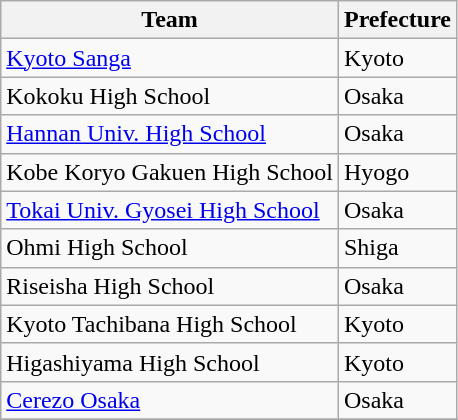<table class="wikitable sortable">
<tr>
<th>Team</th>
<th>Prefecture</th>
</tr>
<tr>
<td><a href='#'>Kyoto Sanga</a></td>
<td>Kyoto</td>
</tr>
<tr>
<td>Kokoku High School</td>
<td>Osaka</td>
</tr>
<tr>
<td><a href='#'>Hannan Univ. High School</a></td>
<td>Osaka</td>
</tr>
<tr>
<td>Kobe Koryo Gakuen High School</td>
<td>Hyogo</td>
</tr>
<tr>
<td><a href='#'>Tokai Univ. Gyosei High School</a></td>
<td>Osaka</td>
</tr>
<tr>
<td>Ohmi High School</td>
<td>Shiga</td>
</tr>
<tr>
<td>Riseisha High School</td>
<td>Osaka</td>
</tr>
<tr>
<td>Kyoto Tachibana High School</td>
<td>Kyoto</td>
</tr>
<tr>
<td>Higashiyama High School</td>
<td>Kyoto</td>
</tr>
<tr>
<td><a href='#'>Cerezo Osaka</a></td>
<td>Osaka</td>
</tr>
<tr>
</tr>
</table>
